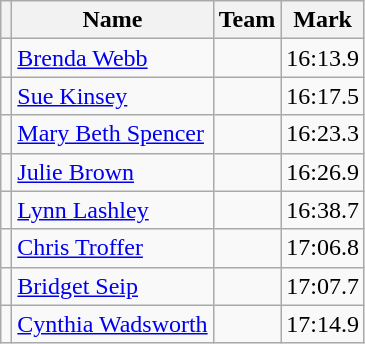<table class=wikitable>
<tr>
<th></th>
<th>Name</th>
<th>Team</th>
<th>Mark</th>
</tr>
<tr>
<td></td>
<td><a href='#'>Brenda Webb</a></td>
<td></td>
<td>16:13.9</td>
</tr>
<tr>
<td></td>
<td><a href='#'>Sue Kinsey</a></td>
<td></td>
<td>16:17.5</td>
</tr>
<tr>
<td></td>
<td><a href='#'>Mary Beth Spencer</a></td>
<td></td>
<td>16:23.3</td>
</tr>
<tr>
<td></td>
<td><a href='#'>Julie Brown</a></td>
<td></td>
<td>16:26.9</td>
</tr>
<tr>
<td></td>
<td><a href='#'>Lynn Lashley</a></td>
<td></td>
<td>16:38.7</td>
</tr>
<tr>
<td></td>
<td><a href='#'>Chris Troffer</a></td>
<td></td>
<td>17:06.8</td>
</tr>
<tr>
<td></td>
<td><a href='#'>Bridget Seip</a></td>
<td></td>
<td>17:07.7</td>
</tr>
<tr>
<td></td>
<td><a href='#'>Cynthia Wadsworth</a></td>
<td></td>
<td>17:14.9</td>
</tr>
</table>
